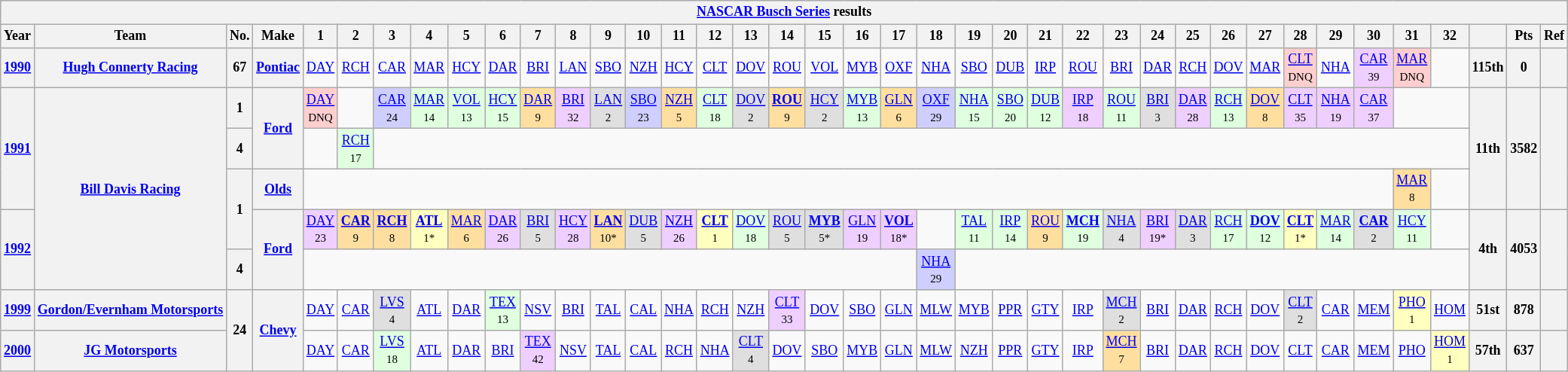<table class="wikitable" style="text-align:center; font-size:75%">
<tr>
<th colspan=42><a href='#'>NASCAR Busch Series</a> results</th>
</tr>
<tr>
<th>Year</th>
<th>Team</th>
<th>No.</th>
<th>Make</th>
<th>1</th>
<th>2</th>
<th>3</th>
<th>4</th>
<th>5</th>
<th>6</th>
<th>7</th>
<th>8</th>
<th>9</th>
<th>10</th>
<th>11</th>
<th>12</th>
<th>13</th>
<th>14</th>
<th>15</th>
<th>16</th>
<th>17</th>
<th>18</th>
<th>19</th>
<th>20</th>
<th>21</th>
<th>22</th>
<th>23</th>
<th>24</th>
<th>25</th>
<th>26</th>
<th>27</th>
<th>28</th>
<th>29</th>
<th>30</th>
<th>31</th>
<th>32</th>
<th></th>
<th>Pts</th>
<th>Ref</th>
</tr>
<tr>
<th><a href='#'>1990</a></th>
<th><a href='#'>Hugh Connerty Racing</a></th>
<th>67</th>
<th><a href='#'>Pontiac</a></th>
<td><a href='#'>DAY</a></td>
<td><a href='#'>RCH</a></td>
<td><a href='#'>CAR</a></td>
<td><a href='#'>MAR</a></td>
<td><a href='#'>HCY</a></td>
<td><a href='#'>DAR</a></td>
<td><a href='#'>BRI</a></td>
<td><a href='#'>LAN</a></td>
<td><a href='#'>SBO</a></td>
<td><a href='#'>NZH</a></td>
<td><a href='#'>HCY</a></td>
<td><a href='#'>CLT</a></td>
<td><a href='#'>DOV</a></td>
<td><a href='#'>ROU</a></td>
<td><a href='#'>VOL</a></td>
<td><a href='#'>MYB</a></td>
<td><a href='#'>OXF</a></td>
<td><a href='#'>NHA</a></td>
<td><a href='#'>SBO</a></td>
<td><a href='#'>DUB</a></td>
<td><a href='#'>IRP</a></td>
<td><a href='#'>ROU</a></td>
<td><a href='#'>BRI</a></td>
<td><a href='#'>DAR</a></td>
<td><a href='#'>RCH</a></td>
<td><a href='#'>DOV</a></td>
<td><a href='#'>MAR</a></td>
<td style="background:#FFCFCF;"><a href='#'>CLT</a><br><small>DNQ</small></td>
<td><a href='#'>NHA</a></td>
<td style="background:#EFCFFF;"><a href='#'>CAR</a><br><small>39</small></td>
<td style="background:#FFCFCF;"><a href='#'>MAR</a><br><small>DNQ</small></td>
<td></td>
<th>115th</th>
<th>0</th>
<th></th>
</tr>
<tr>
<th rowspan=3><a href='#'>1991</a></th>
<th rowspan=5><a href='#'>Bill Davis Racing</a></th>
<th>1</th>
<th rowspan=2><a href='#'>Ford</a></th>
<td style="background:#FFCFCF;"><a href='#'>DAY</a><br><small>DNQ</small></td>
<td></td>
<td style="background:#CFCFFF;"><a href='#'>CAR</a><br><small>24</small></td>
<td style="background:#DFFFDF;"><a href='#'>MAR</a><br><small>14</small></td>
<td style="background:#DFFFDF;"><a href='#'>VOL</a><br><small>13</small></td>
<td style="background:#DFFFDF;"><a href='#'>HCY</a><br><small>15</small></td>
<td style="background:#FFDF9F;"><a href='#'>DAR</a><br><small>9</small></td>
<td style="background:#EFCFFF;"><a href='#'>BRI</a><br><small>32</small></td>
<td style="background:#DFDFDF;"><a href='#'>LAN</a><br><small>2</small></td>
<td style="background:#CFCFFF;"><a href='#'>SBO</a><br><small>23</small></td>
<td style="background:#FFDF9F;"><a href='#'>NZH</a><br><small>5</small></td>
<td style="background:#DFFFDF;"><a href='#'>CLT</a><br><small>18</small></td>
<td style="background:#DFDFDF;"><a href='#'>DOV</a><br><small>2</small></td>
<td style="background:#FFDF9F;"><strong><a href='#'>ROU</a></strong><br><small>9</small></td>
<td style="background:#DFDFDF;"><a href='#'>HCY</a><br><small>2</small></td>
<td style="background:#DFFFDF;"><a href='#'>MYB</a><br><small>13</small></td>
<td style="background:#FFDF9F;"><a href='#'>GLN</a><br><small>6</small></td>
<td style="background:#CFCFFF;"><a href='#'>OXF</a><br><small>29</small></td>
<td style="background:#DFFFDF;"><a href='#'>NHA</a><br><small>15</small></td>
<td style="background:#DFFFDF;"><a href='#'>SBO</a><br><small>20</small></td>
<td style="background:#DFFFDF;"><a href='#'>DUB</a><br><small>12</small></td>
<td style="background:#EFCFFF;"><a href='#'>IRP</a><br><small>18</small></td>
<td style="background:#DFFFDF;"><a href='#'>ROU</a><br><small>11</small></td>
<td style="background:#DFDFDF;"><a href='#'>BRI</a><br><small>3</small></td>
<td style="background:#EFCFFF;"><a href='#'>DAR</a><br><small>28</small></td>
<td style="background:#DFFFDF;"><a href='#'>RCH</a><br><small>13</small></td>
<td style="background:#FFDF9F;"><a href='#'>DOV</a><br><small>8</small></td>
<td style="background:#EFCFFF;"><a href='#'>CLT</a><br><small>35</small></td>
<td style="background:#EFCFFF;"><a href='#'>NHA</a><br><small>19</small></td>
<td style="background:#EFCFFF;"><a href='#'>CAR</a><br><small>37</small></td>
<td colspan=2></td>
<th rowspan=3>11th</th>
<th rowspan=3>3582</th>
<th rowspan=3></th>
</tr>
<tr>
<th>4</th>
<td></td>
<td style="background:#DFFFDF;"><a href='#'>RCH</a><br><small>17</small></td>
<td colspan=30></td>
</tr>
<tr>
<th rowspan=2>1</th>
<th><a href='#'>Olds</a></th>
<td colspan=30></td>
<td style="background:#FFDF9F;"><a href='#'>MAR</a><br><small>8</small></td>
<td></td>
</tr>
<tr>
<th rowspan=2><a href='#'>1992</a></th>
<th rowspan=2><a href='#'>Ford</a></th>
<td style="background:#EFCFFF;"><a href='#'>DAY</a><br><small>23</small></td>
<td style="background:#FFDF9F;"><strong><a href='#'>CAR</a></strong><br><small>9</small></td>
<td style="background:#FFDF9F;"><strong><a href='#'>RCH</a></strong><br><small>8</small></td>
<td style="background:#FFFFBF;"><strong><a href='#'>ATL</a></strong><br><small>1*</small></td>
<td style="background:#FFDF9F;"><a href='#'>MAR</a><br><small>6</small></td>
<td style="background:#EFCFFF;"><a href='#'>DAR</a><br><small>26</small></td>
<td style="background:#DFDFDF;"><a href='#'>BRI</a><br><small>5</small></td>
<td style="background:#EFCFFF;"><a href='#'>HCY</a><br><small>28</small></td>
<td style="background:#FFDF9F;"><strong><a href='#'>LAN</a></strong><br><small>10*</small></td>
<td style="background:#DFDFDF;"><a href='#'>DUB</a><br><small>5</small></td>
<td style="background:#EFCFFF;"><a href='#'>NZH</a><br><small>26</small></td>
<td style="background:#FFFFBF;"><strong><a href='#'>CLT</a></strong><br><small>1</small></td>
<td style="background:#DFFFDF;"><a href='#'>DOV</a><br><small>18</small></td>
<td style="background:#DFDFDF;"><a href='#'>ROU</a><br><small>5</small></td>
<td style="background:#DFDFDF;"><strong><a href='#'>MYB</a></strong><br><small>5*</small></td>
<td style="background:#EFCFFF;"><a href='#'>GLN</a><br><small>19</small></td>
<td style="background:#EFCFFF;"><strong><a href='#'>VOL</a></strong><br><small>18*</small></td>
<td></td>
<td style="background:#DFFFDF;"><a href='#'>TAL</a><br><small>11</small></td>
<td style="background:#DFFFDF;"><a href='#'>IRP</a><br><small>14</small></td>
<td style="background:#FFDF9F;"><a href='#'>ROU</a><br><small>9</small></td>
<td style="background:#DFFFDF;"><strong><a href='#'>MCH</a></strong><br><small>19</small></td>
<td style="background:#DFDFDF;"><a href='#'>NHA</a><br><small>4</small></td>
<td style="background:#EFCFFF;"><a href='#'>BRI</a><br><small>19*</small></td>
<td style="background:#DFDFDF;"><a href='#'>DAR</a><br><small>3</small></td>
<td style="background:#DFFFDF;"><a href='#'>RCH</a><br><small>17</small></td>
<td style="background:#DFFFDF;"><strong><a href='#'>DOV</a></strong><br><small>12</small></td>
<td style="background:#FFFFBF;"><strong><a href='#'>CLT</a></strong><br><small>1*</small></td>
<td style="background:#DFFFDF;"><a href='#'>MAR</a><br><small>14</small></td>
<td style="background:#DFDFDF;"><strong><a href='#'>CAR</a></strong><br><small>2</small></td>
<td style="background:#DFFFDF;"><a href='#'>HCY</a><br><small>11</small></td>
<td></td>
<th rowspan=2>4th</th>
<th rowspan=2>4053</th>
<th rowspan=2></th>
</tr>
<tr>
<th>4</th>
<td colspan=17></td>
<td style="background:#CFCFFF;"><a href='#'>NHA</a><br><small>29</small></td>
<td colspan=14></td>
</tr>
<tr>
<th><a href='#'>1999</a></th>
<th nowrap><a href='#'>Gordon/Evernham Motorsports</a></th>
<th rowspan=2>24</th>
<th rowspan=2><a href='#'>Chevy</a></th>
<td><a href='#'>DAY</a></td>
<td><a href='#'>CAR</a></td>
<td style="background:#DFDFDF;"><a href='#'>LVS</a><br><small>4</small></td>
<td><a href='#'>ATL</a></td>
<td><a href='#'>DAR</a></td>
<td style="background:#DFFFDF;"><a href='#'>TEX</a><br><small>13</small></td>
<td><a href='#'>NSV</a></td>
<td><a href='#'>BRI</a></td>
<td><a href='#'>TAL</a></td>
<td><a href='#'>CAL</a></td>
<td><a href='#'>NHA</a></td>
<td><a href='#'>RCH</a></td>
<td><a href='#'>NZH</a></td>
<td style="background:#EFCFFF;"><a href='#'>CLT</a><br><small>33</small></td>
<td><a href='#'>DOV</a></td>
<td><a href='#'>SBO</a></td>
<td><a href='#'>GLN</a></td>
<td><a href='#'>MLW</a></td>
<td><a href='#'>MYB</a></td>
<td><a href='#'>PPR</a></td>
<td><a href='#'>GTY</a></td>
<td><a href='#'>IRP</a></td>
<td style="background:#DFDFDF;"><a href='#'>MCH</a><br><small>2</small></td>
<td><a href='#'>BRI</a></td>
<td><a href='#'>DAR</a></td>
<td><a href='#'>RCH</a></td>
<td><a href='#'>DOV</a></td>
<td style="background:#DFDFDF;"><a href='#'>CLT</a><br><small>2</small></td>
<td><a href='#'>CAR</a></td>
<td><a href='#'>MEM</a></td>
<td style="background:#FFFFBF;"><a href='#'>PHO</a><br><small>1</small></td>
<td><a href='#'>HOM</a></td>
<th>51st</th>
<th>878</th>
<th></th>
</tr>
<tr>
<th><a href='#'>2000</a></th>
<th><a href='#'>JG Motorsports</a></th>
<td><a href='#'>DAY</a></td>
<td><a href='#'>CAR</a></td>
<td style="background:#DFFFDF;"><a href='#'>LVS</a><br><small>18</small></td>
<td><a href='#'>ATL</a></td>
<td><a href='#'>DAR</a></td>
<td><a href='#'>BRI</a></td>
<td style="background:#EFCFFF;"><a href='#'>TEX</a><br><small>42</small></td>
<td><a href='#'>NSV</a></td>
<td><a href='#'>TAL</a></td>
<td><a href='#'>CAL</a></td>
<td><a href='#'>RCH</a></td>
<td><a href='#'>NHA</a></td>
<td style="background:#DFDFDF;"><a href='#'>CLT</a><br><small>4</small></td>
<td><a href='#'>DOV</a></td>
<td><a href='#'>SBO</a></td>
<td><a href='#'>MYB</a></td>
<td><a href='#'>GLN</a></td>
<td><a href='#'>MLW</a></td>
<td><a href='#'>NZH</a></td>
<td><a href='#'>PPR</a></td>
<td><a href='#'>GTY</a></td>
<td><a href='#'>IRP</a></td>
<td style="background:#FFDF9F;"><a href='#'>MCH</a><br><small>7</small></td>
<td><a href='#'>BRI</a></td>
<td><a href='#'>DAR</a></td>
<td><a href='#'>RCH</a></td>
<td><a href='#'>DOV</a></td>
<td><a href='#'>CLT</a></td>
<td><a href='#'>CAR</a></td>
<td><a href='#'>MEM</a></td>
<td><a href='#'>PHO</a></td>
<td style="background:#FFFFBF;"><a href='#'>HOM</a><br><small>1</small></td>
<th>57th</th>
<th>637</th>
<th></th>
</tr>
</table>
